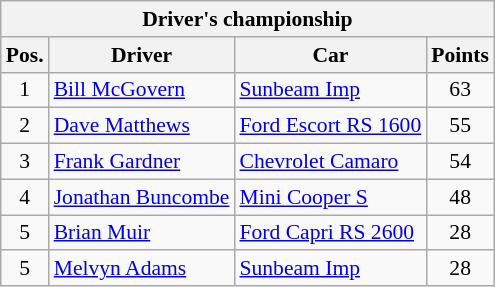<table class="wikitable" style="font-size: 90%">
<tr>
<th colspan=4>Driver's championship</th>
</tr>
<tr>
<th>Pos.</th>
<th>Driver </th>
<th>Car </th>
<th>Points </th>
</tr>
<tr>
<td align=center>1</td>
<td> <a href='#'>Bill McGovern</a></td>
<td><a href='#'>Sunbeam Imp</a></td>
<td align=center>63</td>
</tr>
<tr>
<td align=center>2</td>
<td> <a href='#'>Dave Matthews</a></td>
<td><a href='#'>Ford Escort RS 1600</a></td>
<td align=center>55</td>
</tr>
<tr>
<td align=center>3</td>
<td> <a href='#'>Frank Gardner</a></td>
<td><a href='#'>Chevrolet Camaro</a></td>
<td align=center>54</td>
</tr>
<tr>
<td align=center>4</td>
<td> <a href='#'>Jonathan Buncombe</a></td>
<td><a href='#'>Mini Cooper S</a></td>
<td align=center>48</td>
</tr>
<tr>
<td align=center>5</td>
<td> <a href='#'>Brian Muir</a></td>
<td><a href='#'>Ford Capri RS 2600</a></td>
<td align=center>28</td>
</tr>
<tr>
<td align=center>5</td>
<td> <a href='#'>Melvyn Adams</a></td>
<td><a href='#'>Sunbeam Imp</a></td>
<td align=center>28</td>
</tr>
</table>
